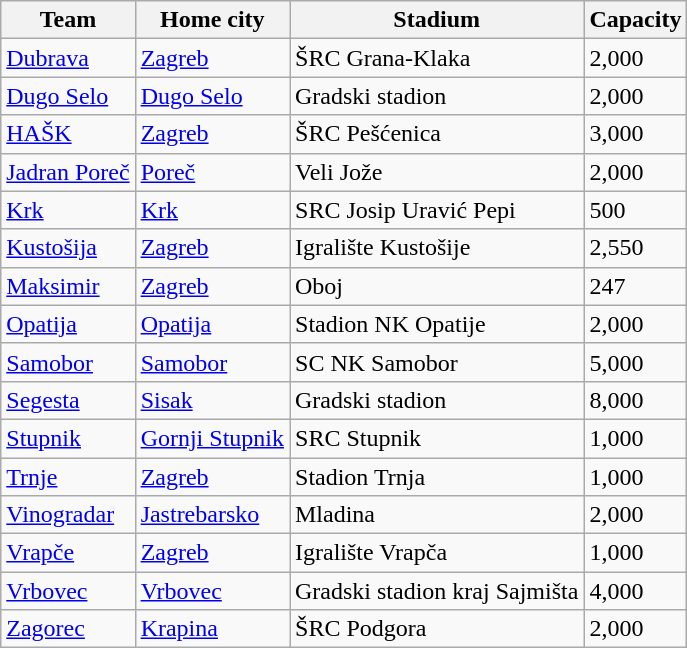<table class="wikitable sortable">
<tr>
<th>Team</th>
<th>Home city</th>
<th>Stadium</th>
<th>Capacity</th>
</tr>
<tr>
<td><a href='#'>Dubrava</a></td>
<td><a href='#'>Zagreb</a></td>
<td>ŠRC Grana-Klaka</td>
<td>2,000</td>
</tr>
<tr>
<td><a href='#'>Dugo Selo</a></td>
<td><a href='#'>Dugo Selo</a></td>
<td>Gradski stadion</td>
<td>2,000</td>
</tr>
<tr>
<td><a href='#'>HAŠK</a></td>
<td><a href='#'>Zagreb</a></td>
<td>ŠRC Pešćenica</td>
<td>3,000</td>
</tr>
<tr>
<td><a href='#'>Jadran Poreč</a></td>
<td><a href='#'>Poreč</a></td>
<td>Veli Jože</td>
<td>2,000</td>
</tr>
<tr>
<td><a href='#'>Krk</a></td>
<td><a href='#'>Krk</a></td>
<td>SRC Josip Uravić Pepi</td>
<td>500</td>
</tr>
<tr>
<td><a href='#'>Kustošija</a></td>
<td><a href='#'>Zagreb</a></td>
<td>Igralište Kustošije</td>
<td>2,550</td>
</tr>
<tr>
<td><a href='#'>Maksimir</a></td>
<td><a href='#'>Zagreb</a></td>
<td>Oboj</td>
<td>247</td>
</tr>
<tr>
<td><a href='#'>Opatija</a></td>
<td><a href='#'>Opatija</a></td>
<td>Stadion NK Opatije</td>
<td>2,000</td>
</tr>
<tr>
<td><a href='#'>Samobor</a></td>
<td><a href='#'>Samobor</a></td>
<td>SC NK Samobor</td>
<td>5,000</td>
</tr>
<tr>
<td><a href='#'>Segesta</a></td>
<td><a href='#'>Sisak</a></td>
<td>Gradski stadion</td>
<td>8,000</td>
</tr>
<tr>
<td><a href='#'>Stupnik</a></td>
<td><a href='#'>Gornji Stupnik</a></td>
<td>SRC Stupnik</td>
<td>1,000</td>
</tr>
<tr>
<td><a href='#'>Trnje</a></td>
<td><a href='#'>Zagreb</a></td>
<td>Stadion Trnja</td>
<td>1,000</td>
</tr>
<tr>
<td><a href='#'>Vinogradar</a></td>
<td><a href='#'>Jastrebarsko</a></td>
<td>Mladina</td>
<td>2,000</td>
</tr>
<tr>
<td><a href='#'>Vrapče</a></td>
<td><a href='#'>Zagreb</a></td>
<td>Igralište Vrapča</td>
<td>1,000</td>
</tr>
<tr>
<td><a href='#'>Vrbovec</a></td>
<td><a href='#'>Vrbovec</a></td>
<td>Gradski stadion kraj Sajmišta</td>
<td>4,000</td>
</tr>
<tr>
<td><a href='#'>Zagorec</a></td>
<td><a href='#'>Krapina</a></td>
<td>ŠRC Podgora</td>
<td>2,000</td>
</tr>
</table>
